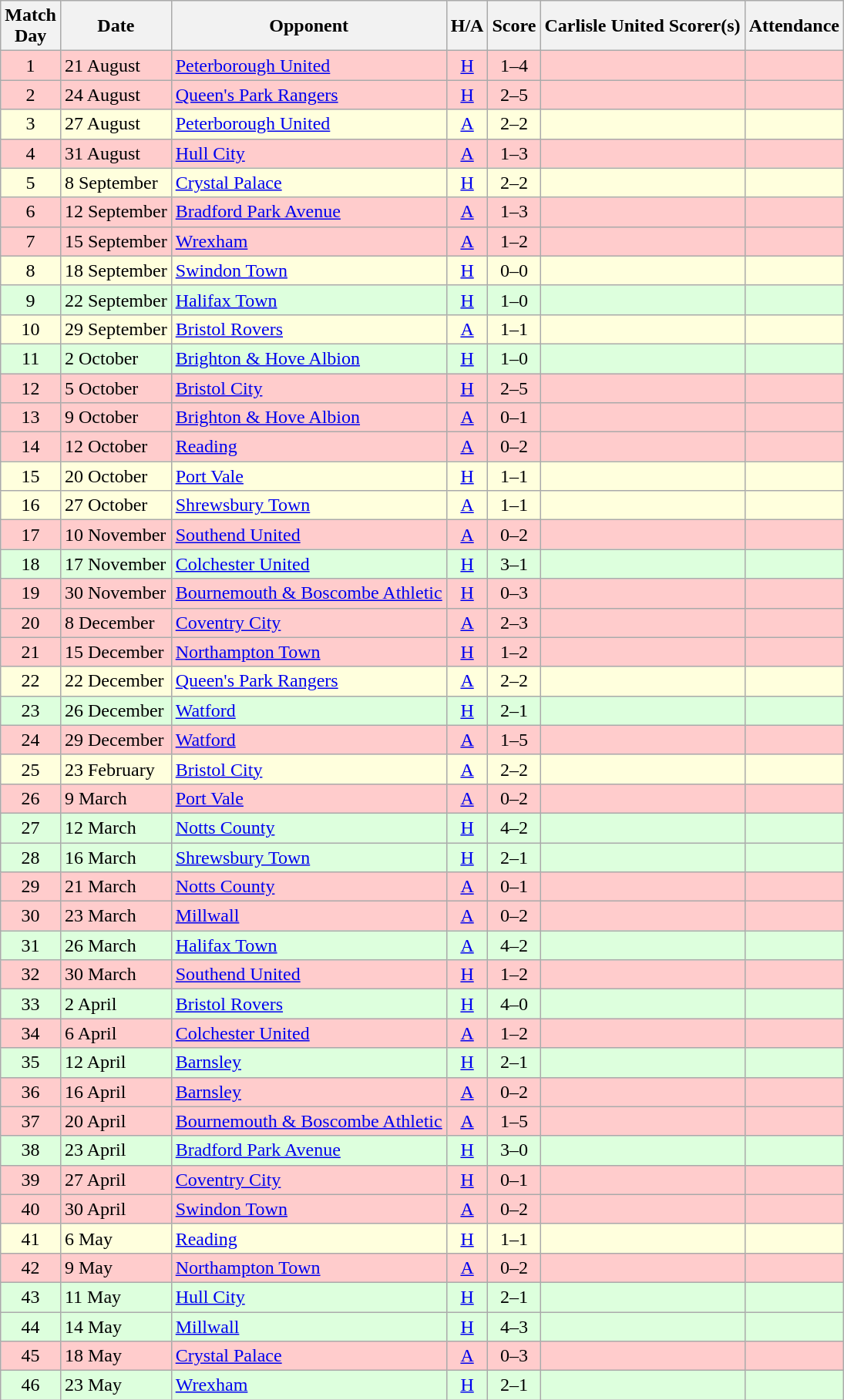<table class="wikitable" style="text-align:center">
<tr>
<th>Match<br> Day</th>
<th>Date</th>
<th>Opponent</th>
<th>H/A</th>
<th>Score</th>
<th>Carlisle United Scorer(s)</th>
<th>Attendance</th>
</tr>
<tr bgcolor=#FFCCCC>
<td>1</td>
<td align=left>21 August</td>
<td align=left><a href='#'>Peterborough United</a></td>
<td><a href='#'>H</a></td>
<td>1–4</td>
<td align=left></td>
<td></td>
</tr>
<tr bgcolor=#FFCCCC>
<td>2</td>
<td align=left>24 August</td>
<td align=left><a href='#'>Queen's Park Rangers</a></td>
<td><a href='#'>H</a></td>
<td>2–5</td>
<td align=left></td>
<td></td>
</tr>
<tr bgcolor=#ffffdd>
<td>3</td>
<td align=left>27 August</td>
<td align=left><a href='#'>Peterborough United</a></td>
<td><a href='#'>A</a></td>
<td>2–2</td>
<td align=left></td>
<td></td>
</tr>
<tr bgcolor=#FFCCCC>
<td>4</td>
<td align=left>31 August</td>
<td align=left><a href='#'>Hull City</a></td>
<td><a href='#'>A</a></td>
<td>1–3</td>
<td align=left></td>
<td></td>
</tr>
<tr bgcolor=#ffffdd>
<td>5</td>
<td align=left>8 September</td>
<td align=left><a href='#'>Crystal Palace</a></td>
<td><a href='#'>H</a></td>
<td>2–2</td>
<td align=left></td>
<td></td>
</tr>
<tr bgcolor=#FFCCCC>
<td>6</td>
<td align=left>12 September</td>
<td align=left><a href='#'>Bradford Park Avenue</a></td>
<td><a href='#'>A</a></td>
<td>1–3</td>
<td align=left></td>
<td></td>
</tr>
<tr bgcolor=#FFCCCC>
<td>7</td>
<td align=left>15 September</td>
<td align=left><a href='#'>Wrexham</a></td>
<td><a href='#'>A</a></td>
<td>1–2</td>
<td align=left></td>
<td></td>
</tr>
<tr bgcolor=#ffffdd>
<td>8</td>
<td align=left>18 September</td>
<td align=left><a href='#'>Swindon Town</a></td>
<td><a href='#'>H</a></td>
<td>0–0</td>
<td align=left></td>
<td></td>
</tr>
<tr bgcolor=#ddffdd>
<td>9</td>
<td align=left>22 September</td>
<td align=left><a href='#'>Halifax Town</a></td>
<td><a href='#'>H</a></td>
<td>1–0</td>
<td align=left></td>
<td></td>
</tr>
<tr bgcolor=#ffffdd>
<td>10</td>
<td align=left>29 September</td>
<td align=left><a href='#'>Bristol Rovers</a></td>
<td><a href='#'>A</a></td>
<td>1–1</td>
<td align=left></td>
<td></td>
</tr>
<tr bgcolor=#ddffdd>
<td>11</td>
<td align=left>2 October</td>
<td align=left><a href='#'>Brighton & Hove Albion</a></td>
<td><a href='#'>H</a></td>
<td>1–0</td>
<td align=left></td>
<td></td>
</tr>
<tr bgcolor=#FFCCCC>
<td>12</td>
<td align=left>5 October</td>
<td align=left><a href='#'>Bristol City</a></td>
<td><a href='#'>H</a></td>
<td>2–5</td>
<td align=left></td>
<td></td>
</tr>
<tr bgcolor=#FFCCCC>
<td>13</td>
<td align=left>9 October</td>
<td align=left><a href='#'>Brighton & Hove Albion</a></td>
<td><a href='#'>A</a></td>
<td>0–1</td>
<td align=left></td>
<td></td>
</tr>
<tr bgcolor=#FFCCCC>
<td>14</td>
<td align=left>12 October</td>
<td align=left><a href='#'>Reading</a></td>
<td><a href='#'>A</a></td>
<td>0–2</td>
<td align=left></td>
<td></td>
</tr>
<tr bgcolor=#ffffdd>
<td>15</td>
<td align=left>20 October</td>
<td align=left><a href='#'>Port Vale</a></td>
<td><a href='#'>H</a></td>
<td>1–1</td>
<td align=left></td>
<td></td>
</tr>
<tr bgcolor=#ffffdd>
<td>16</td>
<td align=left>27 October</td>
<td align=left><a href='#'>Shrewsbury Town</a></td>
<td><a href='#'>A</a></td>
<td>1–1</td>
<td align=left></td>
<td></td>
</tr>
<tr bgcolor=#FFCCCC>
<td>17</td>
<td align=left>10 November</td>
<td align=left><a href='#'>Southend United</a></td>
<td><a href='#'>A</a></td>
<td>0–2</td>
<td align=left></td>
<td></td>
</tr>
<tr bgcolor=#ddffdd>
<td>18</td>
<td align=left>17 November</td>
<td align=left><a href='#'>Colchester United</a></td>
<td><a href='#'>H</a></td>
<td>3–1</td>
<td align=left></td>
<td></td>
</tr>
<tr bgcolor=#FFCCCC>
<td>19</td>
<td align=left>30 November</td>
<td align=left><a href='#'>Bournemouth & Boscombe Athletic</a></td>
<td><a href='#'>H</a></td>
<td>0–3</td>
<td align=left></td>
<td></td>
</tr>
<tr bgcolor=#FFCCCC>
<td>20</td>
<td align=left>8 December</td>
<td align=left><a href='#'>Coventry City</a></td>
<td><a href='#'>A</a></td>
<td>2–3</td>
<td align=left></td>
<td></td>
</tr>
<tr bgcolor=#FFCCCC>
<td>21</td>
<td align=left>15 December</td>
<td align=left><a href='#'>Northampton Town</a></td>
<td><a href='#'>H</a></td>
<td>1–2</td>
<td align=left></td>
<td></td>
</tr>
<tr bgcolor=#ffffdd>
<td>22</td>
<td align=left>22 December</td>
<td align=left><a href='#'>Queen's Park Rangers</a></td>
<td><a href='#'>A</a></td>
<td>2–2</td>
<td align=left></td>
<td></td>
</tr>
<tr bgcolor=#ddffdd>
<td>23</td>
<td align=left>26 December</td>
<td align=left><a href='#'>Watford</a></td>
<td><a href='#'>H</a></td>
<td>2–1</td>
<td align=left></td>
<td></td>
</tr>
<tr bgcolor=#FFCCCC>
<td>24</td>
<td align=left>29 December</td>
<td align=left><a href='#'>Watford</a></td>
<td><a href='#'>A</a></td>
<td>1–5</td>
<td align=left></td>
<td></td>
</tr>
<tr bgcolor=#ffffdd>
<td>25</td>
<td align=left>23 February</td>
<td align=left><a href='#'>Bristol City</a></td>
<td><a href='#'>A</a></td>
<td>2–2</td>
<td align=left></td>
<td></td>
</tr>
<tr bgcolor=#FFCCCC>
<td>26</td>
<td align=left>9 March</td>
<td align=left><a href='#'>Port Vale</a></td>
<td><a href='#'>A</a></td>
<td>0–2</td>
<td align=left></td>
<td></td>
</tr>
<tr bgcolor=#ddffdd>
<td>27</td>
<td align=left>12 March</td>
<td align=left><a href='#'>Notts County</a></td>
<td><a href='#'>H</a></td>
<td>4–2</td>
<td align=left></td>
<td></td>
</tr>
<tr bgcolor=#ddffdd>
<td>28</td>
<td align=left>16 March</td>
<td align=left><a href='#'>Shrewsbury Town</a></td>
<td><a href='#'>H</a></td>
<td>2–1</td>
<td align=left></td>
<td></td>
</tr>
<tr bgcolor=#FFCCCC>
<td>29</td>
<td align=left>21 March</td>
<td align=left><a href='#'>Notts County</a></td>
<td><a href='#'>A</a></td>
<td>0–1</td>
<td align=left></td>
<td></td>
</tr>
<tr bgcolor=#FFCCCC>
<td>30</td>
<td align=left>23 March</td>
<td align=left><a href='#'>Millwall</a></td>
<td><a href='#'>A</a></td>
<td>0–2</td>
<td align=left></td>
<td></td>
</tr>
<tr bgcolor=#ddffdd>
<td>31</td>
<td align=left>26 March</td>
<td align=left><a href='#'>Halifax Town</a></td>
<td><a href='#'>A</a></td>
<td>4–2</td>
<td align=left></td>
<td></td>
</tr>
<tr bgcolor=#FFCCCC>
<td>32</td>
<td align=left>30 March</td>
<td align=left><a href='#'>Southend United</a></td>
<td><a href='#'>H</a></td>
<td>1–2</td>
<td align=left></td>
<td></td>
</tr>
<tr bgcolor=#ddffdd>
<td>33</td>
<td align=left>2 April</td>
<td align=left><a href='#'>Bristol Rovers</a></td>
<td><a href='#'>H</a></td>
<td>4–0</td>
<td align=left></td>
<td></td>
</tr>
<tr bgcolor=#FFCCCC>
<td>34</td>
<td align=left>6 April</td>
<td align=left><a href='#'>Colchester United</a></td>
<td><a href='#'>A</a></td>
<td>1–2</td>
<td align=left></td>
<td></td>
</tr>
<tr bgcolor=#ddffdd>
<td>35</td>
<td align=left>12 April</td>
<td align=left><a href='#'>Barnsley</a></td>
<td><a href='#'>H</a></td>
<td>2–1</td>
<td align=left></td>
<td></td>
</tr>
<tr bgcolor=#FFCCCC>
<td>36</td>
<td align=left>16 April</td>
<td align=left><a href='#'>Barnsley</a></td>
<td><a href='#'>A</a></td>
<td>0–2</td>
<td align=left></td>
<td></td>
</tr>
<tr bgcolor=#FFCCCC>
<td>37</td>
<td align=left>20 April</td>
<td align=left><a href='#'>Bournemouth & Boscombe Athletic</a></td>
<td><a href='#'>A</a></td>
<td>1–5</td>
<td align=left></td>
<td></td>
</tr>
<tr bgcolor=#ddffdd>
<td>38</td>
<td align=left>23 April</td>
<td align=left><a href='#'>Bradford Park Avenue</a></td>
<td><a href='#'>H</a></td>
<td>3–0</td>
<td align=left></td>
<td></td>
</tr>
<tr bgcolor=#FFCCCC>
<td>39</td>
<td align=left>27 April</td>
<td align=left><a href='#'>Coventry City</a></td>
<td><a href='#'>H</a></td>
<td>0–1</td>
<td align=left></td>
<td></td>
</tr>
<tr bgcolor=#FFCCCC>
<td>40</td>
<td align=left>30 April</td>
<td align=left><a href='#'>Swindon Town</a></td>
<td><a href='#'>A</a></td>
<td>0–2</td>
<td align=left></td>
<td></td>
</tr>
<tr bgcolor=#ffffdd>
<td>41</td>
<td align=left>6 May</td>
<td align=left><a href='#'>Reading</a></td>
<td><a href='#'>H</a></td>
<td>1–1</td>
<td align=left></td>
<td></td>
</tr>
<tr bgcolor=#FFCCCC>
<td>42</td>
<td align=left>9 May</td>
<td align=left><a href='#'>Northampton Town</a></td>
<td><a href='#'>A</a></td>
<td>0–2</td>
<td align=left></td>
<td></td>
</tr>
<tr bgcolor=#ddffdd>
<td>43</td>
<td align=left>11 May</td>
<td align=left><a href='#'>Hull City</a></td>
<td><a href='#'>H</a></td>
<td>2–1</td>
<td align=left></td>
<td></td>
</tr>
<tr bgcolor=#ddffdd>
<td>44</td>
<td align=left>14 May</td>
<td align=left><a href='#'>Millwall</a></td>
<td><a href='#'>H</a></td>
<td>4–3</td>
<td align=left></td>
<td></td>
</tr>
<tr bgcolor=#FFCCCC>
<td>45</td>
<td align=left>18 May</td>
<td align=left><a href='#'>Crystal Palace</a></td>
<td><a href='#'>A</a></td>
<td>0–3</td>
<td align=left></td>
<td></td>
</tr>
<tr bgcolor=#ddffdd>
<td>46</td>
<td align=left>23 May</td>
<td align=left><a href='#'>Wrexham</a></td>
<td><a href='#'>H</a></td>
<td>2–1</td>
<td align=left></td>
<td></td>
</tr>
</table>
